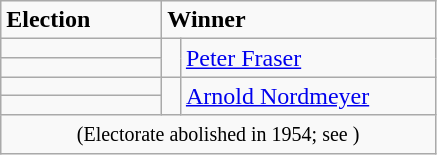<table class="wikitable">
<tr>
<td width=100><strong>Election</strong></td>
<td width=175 colspan=2><strong>Winner</strong></td>
</tr>
<tr>
<td></td>
<td rowspan=2 width=5px bgcolor=></td>
<td rowspan=2><a href='#'>Peter Fraser</a></td>
</tr>
<tr>
<td></td>
</tr>
<tr>
<td></td>
<td rowspan=2 bgcolor=></td>
<td rowspan=2><a href='#'>Arnold Nordmeyer</a></td>
</tr>
<tr>
<td></td>
</tr>
<tr>
<td colspan=3 align=center><small>(Electorate abolished in 1954; see )</small></td>
</tr>
</table>
